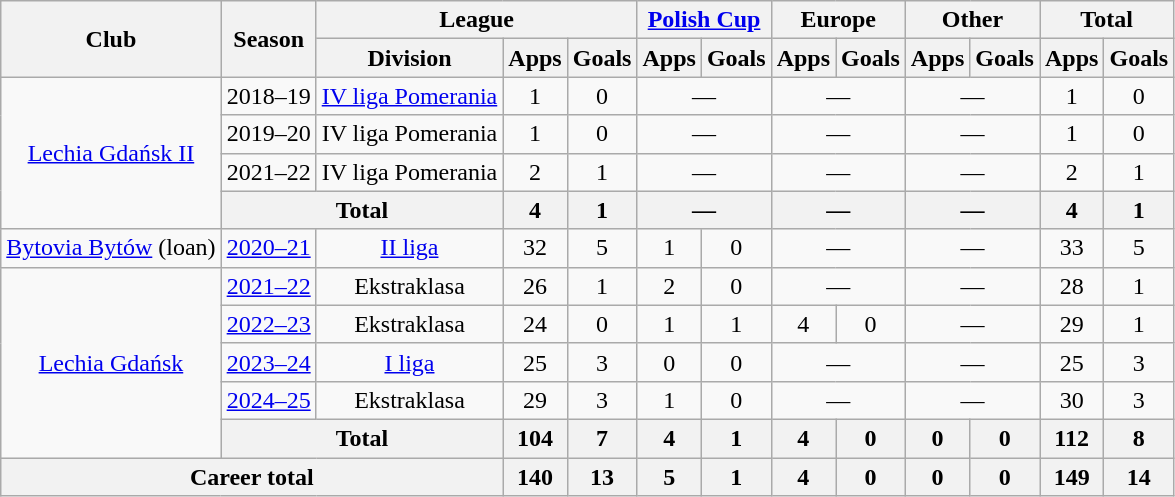<table class="wikitable" style="text-align: center;">
<tr>
<th rowspan="2">Club</th>
<th rowspan="2">Season</th>
<th colspan="3">League</th>
<th colspan="2"><a href='#'>Polish Cup</a></th>
<th colspan="2">Europe</th>
<th colspan="2">Other</th>
<th colspan="2">Total</th>
</tr>
<tr>
<th>Division</th>
<th>Apps</th>
<th>Goals</th>
<th>Apps</th>
<th>Goals</th>
<th>Apps</th>
<th>Goals</th>
<th>Apps</th>
<th>Goals</th>
<th>Apps</th>
<th>Goals</th>
</tr>
<tr>
<td rowspan="4"><a href='#'>Lechia Gdańsk II</a></td>
<td>2018–19</td>
<td><a href='#'>IV liga Pomerania</a></td>
<td>1</td>
<td>0</td>
<td colspan="2">—</td>
<td colspan="2">—</td>
<td colspan="2">—</td>
<td>1</td>
<td>0</td>
</tr>
<tr>
<td>2019–20</td>
<td>IV liga Pomerania</td>
<td>1</td>
<td>0</td>
<td colspan="2">—</td>
<td colspan="2">—</td>
<td colspan="2">—</td>
<td>1</td>
<td>0</td>
</tr>
<tr>
<td>2021–22</td>
<td>IV liga Pomerania</td>
<td>2</td>
<td>1</td>
<td colspan="2">—</td>
<td colspan="2">—</td>
<td colspan="2">—</td>
<td>2</td>
<td>1</td>
</tr>
<tr>
<th colspan="2">Total</th>
<th>4</th>
<th>1</th>
<th colspan="2">—</th>
<th colspan="2">—</th>
<th colspan="2">—</th>
<th>4</th>
<th>1</th>
</tr>
<tr>
<td><a href='#'>Bytovia Bytów</a> (loan)</td>
<td><a href='#'>2020–21</a></td>
<td><a href='#'>II liga</a></td>
<td>32</td>
<td>5</td>
<td>1</td>
<td>0</td>
<td colspan="2">—</td>
<td colspan="2">—</td>
<td>33</td>
<td>5</td>
</tr>
<tr>
<td rowspan="5"><a href='#'>Lechia Gdańsk</a></td>
<td><a href='#'>2021–22</a></td>
<td>Ekstraklasa</td>
<td>26</td>
<td>1</td>
<td>2</td>
<td>0</td>
<td colspan="2">—</td>
<td colspan="2">—</td>
<td>28</td>
<td>1</td>
</tr>
<tr>
<td><a href='#'>2022–23</a></td>
<td>Ekstraklasa</td>
<td>24</td>
<td>0</td>
<td>1</td>
<td>1</td>
<td>4</td>
<td>0</td>
<td colspan="2">—</td>
<td>29</td>
<td>1</td>
</tr>
<tr>
<td><a href='#'>2023–24</a></td>
<td><a href='#'>I liga</a></td>
<td>25</td>
<td>3</td>
<td>0</td>
<td>0</td>
<td colspan="2">—</td>
<td colspan="2">—</td>
<td>25</td>
<td>3</td>
</tr>
<tr>
<td><a href='#'>2024–25</a></td>
<td>Ekstraklasa</td>
<td>29</td>
<td>3</td>
<td>1</td>
<td>0</td>
<td colspan="2">—</td>
<td colspan="2">—</td>
<td>30</td>
<td>3</td>
</tr>
<tr>
<th colspan="2">Total</th>
<th>104</th>
<th>7</th>
<th>4</th>
<th>1</th>
<th>4</th>
<th>0</th>
<th>0</th>
<th>0</th>
<th>112</th>
<th>8</th>
</tr>
<tr>
<th colspan="3">Career total</th>
<th>140</th>
<th>13</th>
<th>5</th>
<th>1</th>
<th>4</th>
<th>0</th>
<th>0</th>
<th>0</th>
<th>149</th>
<th>14</th>
</tr>
</table>
